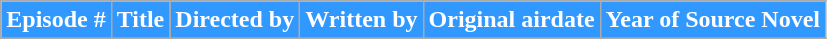<table class="wikitable plainrowheaders">
<tr style="color:white">
<th style="background: #3198FF;">Episode #</th>
<th style="background: #3198FF;">Title</th>
<th style="background: #3198FF;">Directed by</th>
<th style="background: #3198FF;">Written by</th>
<th style="background: #3198FF;">Original airdate</th>
<th style="background: #3198FF;">Year of Source Novel</th>
</tr>
<tr>
</tr>
</table>
